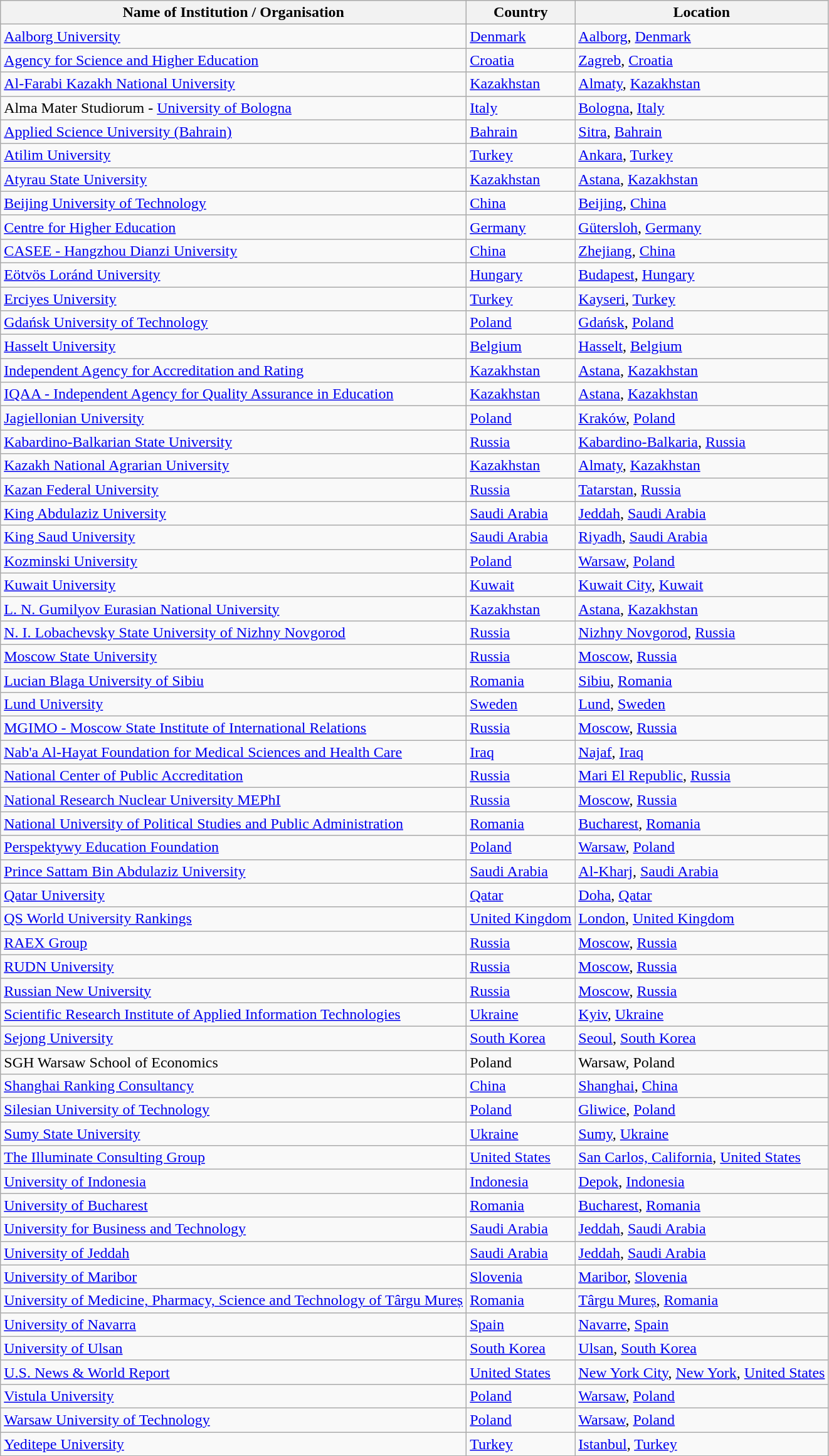<table class="wikitable sortable">
<tr>
<th>Name of Institution / Organisation</th>
<th>Country</th>
<th>Location</th>
</tr>
<tr>
<td><a href='#'>Aalborg University</a></td>
<td><a href='#'>Denmark</a></td>
<td><a href='#'>Aalborg</a>, <a href='#'>Denmark</a></td>
</tr>
<tr>
<td><a href='#'>Agency for Science and Higher Education</a></td>
<td><a href='#'>Croatia</a></td>
<td><a href='#'>Zagreb</a>, <a href='#'>Croatia</a></td>
</tr>
<tr>
<td><a href='#'>Al-Farabi Kazakh National University</a></td>
<td><a href='#'>Kazakhstan</a></td>
<td><a href='#'>Almaty</a>, <a href='#'>Kazakhstan</a></td>
</tr>
<tr>
<td>Alma Mater Studiorum - <a href='#'>University of Bologna</a></td>
<td><a href='#'>Italy</a></td>
<td><a href='#'>Bologna</a>, <a href='#'>Italy</a></td>
</tr>
<tr>
<td><a href='#'>Applied Science University (Bahrain)</a></td>
<td><a href='#'>Bahrain</a></td>
<td><a href='#'>Sitra</a>, <a href='#'>Bahrain</a></td>
</tr>
<tr>
<td><a href='#'>Atilim University</a></td>
<td><a href='#'>Turkey</a></td>
<td><a href='#'>Ankara</a>, <a href='#'>Turkey</a></td>
</tr>
<tr>
<td><a href='#'>Atyrau State University</a></td>
<td><a href='#'>Kazakhstan</a></td>
<td><a href='#'>Astana</a>, <a href='#'>Kazakhstan</a></td>
</tr>
<tr>
<td><a href='#'>Beijing University of Technology</a></td>
<td><a href='#'>China</a></td>
<td><a href='#'>Beijing</a>, <a href='#'>China</a></td>
</tr>
<tr>
<td><a href='#'>Centre for Higher Education</a></td>
<td><a href='#'>Germany</a></td>
<td><a href='#'>Gütersloh</a>, <a href='#'>Germany</a></td>
</tr>
<tr>
<td><a href='#'>CASEE - Hangzhou Dianzi University</a></td>
<td><a href='#'>China</a></td>
<td><a href='#'>Zhejiang</a>, <a href='#'>China</a></td>
</tr>
<tr>
<td><a href='#'>Eötvös Loránd University</a></td>
<td><a href='#'>Hungary</a></td>
<td><a href='#'>Budapest</a>, <a href='#'>Hungary</a></td>
</tr>
<tr>
<td><a href='#'>Erciyes University</a></td>
<td><a href='#'>Turkey</a></td>
<td><a href='#'>Kayseri</a>, <a href='#'>Turkey</a></td>
</tr>
<tr>
<td><a href='#'>Gdańsk University of Technology</a></td>
<td><a href='#'>Poland</a></td>
<td><a href='#'>Gdańsk</a>, <a href='#'>Poland</a></td>
</tr>
<tr>
<td><a href='#'>Hasselt University</a></td>
<td><a href='#'>Belgium</a></td>
<td><a href='#'>Hasselt</a>, <a href='#'>Belgium</a></td>
</tr>
<tr>
<td><a href='#'>Independent Agency for Accreditation and Rating</a></td>
<td><a href='#'>Kazakhstan</a></td>
<td><a href='#'>Astana</a>, <a href='#'>Kazakhstan</a></td>
</tr>
<tr>
<td><a href='#'>IQAA - Independent Agency for Quality Assurance in Education</a></td>
<td><a href='#'>Kazakhstan</a></td>
<td><a href='#'>Astana</a>, <a href='#'>Kazakhstan</a></td>
</tr>
<tr>
<td><a href='#'>Jagiellonian University</a></td>
<td><a href='#'>Poland</a></td>
<td><a href='#'>Kraków</a>, <a href='#'>Poland</a></td>
</tr>
<tr>
<td><a href='#'>Kabardino-Balkarian State University</a></td>
<td><a href='#'>Russia</a></td>
<td><a href='#'>Kabardino-Balkaria</a>, <a href='#'>Russia</a></td>
</tr>
<tr>
<td><a href='#'>Kazakh National Agrarian University</a></td>
<td><a href='#'>Kazakhstan</a></td>
<td><a href='#'>Almaty</a>, <a href='#'>Kazakhstan</a></td>
</tr>
<tr>
<td><a href='#'>Kazan Federal University</a></td>
<td><a href='#'>Russia</a></td>
<td><a href='#'>Tatarstan</a>, <a href='#'>Russia</a></td>
</tr>
<tr>
<td><a href='#'>King Abdulaziz University</a></td>
<td><a href='#'>Saudi Arabia</a></td>
<td><a href='#'>Jeddah</a>, <a href='#'>Saudi Arabia</a></td>
</tr>
<tr>
<td><a href='#'>King Saud University</a></td>
<td><a href='#'>Saudi Arabia</a></td>
<td><a href='#'>Riyadh</a>, <a href='#'>Saudi Arabia</a></td>
</tr>
<tr>
<td><a href='#'>Kozminski University</a></td>
<td><a href='#'>Poland</a></td>
<td><a href='#'>Warsaw</a>, <a href='#'>Poland</a></td>
</tr>
<tr>
<td><a href='#'>Kuwait University</a></td>
<td><a href='#'>Kuwait</a></td>
<td><a href='#'>Kuwait City</a>, <a href='#'>Kuwait</a></td>
</tr>
<tr>
<td><a href='#'>L. N. Gumilyov Eurasian National University</a></td>
<td><a href='#'>Kazakhstan</a></td>
<td><a href='#'>Astana</a>, <a href='#'>Kazakhstan</a></td>
</tr>
<tr>
<td><a href='#'>N. I. Lobachevsky State University of Nizhny Novgorod</a></td>
<td><a href='#'>Russia</a></td>
<td><a href='#'>Nizhny Novgorod</a>, <a href='#'>Russia</a></td>
</tr>
<tr>
<td><a href='#'>Moscow State University</a></td>
<td><a href='#'>Russia</a></td>
<td><a href='#'>Moscow</a>, <a href='#'>Russia</a></td>
</tr>
<tr>
<td><a href='#'>Lucian Blaga University of Sibiu</a></td>
<td><a href='#'>Romania</a></td>
<td><a href='#'>Sibiu</a>, <a href='#'>Romania</a></td>
</tr>
<tr>
<td><a href='#'>Lund University</a></td>
<td><a href='#'>Sweden</a></td>
<td><a href='#'>Lund</a>, <a href='#'>Sweden</a></td>
</tr>
<tr>
<td><a href='#'>MGIMO - Moscow State Institute of International Relations</a></td>
<td><a href='#'>Russia</a></td>
<td><a href='#'>Moscow</a>, <a href='#'>Russia</a></td>
</tr>
<tr>
<td><a href='#'>Nab'a Al-Hayat Foundation for Medical Sciences and Health Care</a></td>
<td><a href='#'>Iraq</a></td>
<td><a href='#'>Najaf</a>, <a href='#'>Iraq</a></td>
</tr>
<tr>
<td><a href='#'>National Center of Public Accreditation</a></td>
<td><a href='#'>Russia</a></td>
<td><a href='#'>Mari El Republic</a>, <a href='#'>Russia</a></td>
</tr>
<tr>
<td><a href='#'>National Research Nuclear University MEPhI</a></td>
<td><a href='#'>Russia</a></td>
<td><a href='#'>Moscow</a>, <a href='#'>Russia</a></td>
</tr>
<tr>
<td><a href='#'>National University of Political Studies and Public Administration</a></td>
<td><a href='#'>Romania</a></td>
<td><a href='#'>Bucharest</a>, <a href='#'>Romania</a></td>
</tr>
<tr>
<td><a href='#'>Perspektywy Education Foundation</a></td>
<td><a href='#'>Poland</a></td>
<td><a href='#'>Warsaw</a>, <a href='#'>Poland</a></td>
</tr>
<tr>
<td><a href='#'>Prince Sattam Bin Abdulaziz University</a></td>
<td><a href='#'>Saudi Arabia</a></td>
<td><a href='#'>Al-Kharj</a>, <a href='#'>Saudi Arabia</a></td>
</tr>
<tr>
<td><a href='#'>Qatar University</a></td>
<td><a href='#'>Qatar</a></td>
<td><a href='#'>Doha</a>, <a href='#'>Qatar</a></td>
</tr>
<tr>
<td><a href='#'>QS World University Rankings</a></td>
<td><a href='#'>United Kingdom</a></td>
<td><a href='#'>London</a>, <a href='#'>United Kingdom</a></td>
</tr>
<tr>
<td><a href='#'>RAEX Group</a></td>
<td><a href='#'>Russia</a></td>
<td><a href='#'>Moscow</a>, <a href='#'>Russia</a></td>
</tr>
<tr>
<td><a href='#'>RUDN University</a></td>
<td><a href='#'>Russia</a></td>
<td><a href='#'>Moscow</a>, <a href='#'>Russia</a></td>
</tr>
<tr>
<td><a href='#'>Russian New University</a></td>
<td><a href='#'>Russia</a></td>
<td><a href='#'>Moscow</a>, <a href='#'>Russia</a></td>
</tr>
<tr>
<td><a href='#'>Scientific Research Institute of Applied Information Technologies</a></td>
<td><a href='#'>Ukraine</a></td>
<td><a href='#'>Kyiv</a>, <a href='#'>Ukraine</a></td>
</tr>
<tr>
<td><a href='#'>Sejong University</a></td>
<td><a href='#'>South Korea</a></td>
<td><a href='#'>Seoul</a>, <a href='#'>South Korea</a></td>
</tr>
<tr>
<td>SGH Warsaw School of Economics</td>
<td>Poland</td>
<td>Warsaw, Poland</td>
</tr>
<tr>
<td><a href='#'>Shanghai Ranking Consultancy</a></td>
<td><a href='#'>China</a></td>
<td><a href='#'>Shanghai</a>, <a href='#'>China</a></td>
</tr>
<tr>
<td><a href='#'>Silesian University of Technology</a></td>
<td><a href='#'>Poland</a></td>
<td><a href='#'>Gliwice</a>, <a href='#'>Poland</a></td>
</tr>
<tr>
<td><a href='#'>Sumy State University</a></td>
<td><a href='#'>Ukraine</a></td>
<td><a href='#'>Sumy</a>, <a href='#'>Ukraine</a></td>
</tr>
<tr>
<td><a href='#'>The Illuminate Consulting Group</a></td>
<td><a href='#'>United States</a></td>
<td><a href='#'>San Carlos, California</a>, <a href='#'>United States</a></td>
</tr>
<tr>
<td><a href='#'>University of Indonesia</a></td>
<td><a href='#'>Indonesia</a></td>
<td><a href='#'>Depok</a>, <a href='#'>Indonesia</a></td>
</tr>
<tr>
<td><a href='#'>University of Bucharest</a></td>
<td><a href='#'>Romania</a></td>
<td><a href='#'>Bucharest</a>, <a href='#'>Romania</a></td>
</tr>
<tr>
<td><a href='#'>University for Business and Technology</a></td>
<td><a href='#'>Saudi Arabia</a></td>
<td><a href='#'>Jeddah</a>, <a href='#'>Saudi Arabia</a></td>
</tr>
<tr>
<td><a href='#'>University of Jeddah</a></td>
<td><a href='#'>Saudi Arabia</a></td>
<td><a href='#'>Jeddah</a>, <a href='#'>Saudi Arabia</a></td>
</tr>
<tr>
<td><a href='#'>University of Maribor</a></td>
<td><a href='#'>Slovenia</a></td>
<td><a href='#'>Maribor</a>, <a href='#'>Slovenia</a></td>
</tr>
<tr>
<td><a href='#'>University of Medicine, Pharmacy, Science and Technology of Târgu Mureș</a></td>
<td><a href='#'>Romania</a></td>
<td><a href='#'>Târgu Mureș</a>, <a href='#'>Romania</a></td>
</tr>
<tr>
<td><a href='#'>University of Navarra</a></td>
<td><a href='#'>Spain</a></td>
<td><a href='#'>Navarre</a>, <a href='#'>Spain</a></td>
</tr>
<tr>
<td><a href='#'>University of Ulsan</a></td>
<td><a href='#'>South Korea</a></td>
<td><a href='#'>Ulsan</a>, <a href='#'>South Korea</a></td>
</tr>
<tr>
<td><a href='#'>U.S. News & World Report</a></td>
<td><a href='#'>United States</a></td>
<td><a href='#'>New York City</a>, <a href='#'>New York</a>, <a href='#'>United States</a></td>
</tr>
<tr>
<td><a href='#'>Vistula University</a></td>
<td><a href='#'>Poland</a></td>
<td><a href='#'>Warsaw</a>, <a href='#'>Poland</a></td>
</tr>
<tr>
<td><a href='#'>Warsaw University of Technology</a></td>
<td><a href='#'>Poland</a></td>
<td><a href='#'>Warsaw</a>, <a href='#'>Poland</a></td>
</tr>
<tr>
<td><a href='#'>Yeditepe University</a></td>
<td><a href='#'>Turkey</a></td>
<td><a href='#'>Istanbul</a>, <a href='#'>Turkey</a></td>
</tr>
</table>
